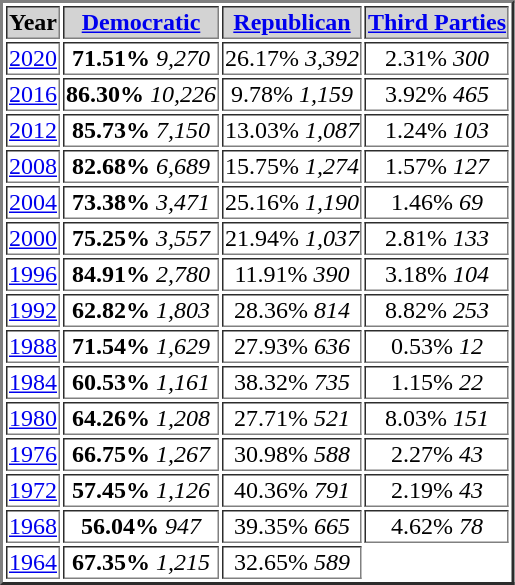<table border = "2">
<tr style="background:lightgrey;">
<th>Year</th>
<th><a href='#'>Democratic</a></th>
<th><a href='#'>Republican</a></th>
<th><a href='#'>Third Parties</a></th>
</tr>
<tr>
<td align="center" ><a href='#'>2020</a></td>
<td align="center" ><strong>71.51%</strong> <em>9,270</em></td>
<td align="center" >26.17% <em>3,392</em></td>
<td align="center" >2.31% <em>300</em></td>
</tr>
<tr>
<td align="center" ><a href='#'>2016</a></td>
<td align="center" ><strong>86.30%</strong> <em>10,226</em></td>
<td align="center" >9.78% <em>1,159</em></td>
<td align="center" >3.92% <em>465</em></td>
</tr>
<tr>
<td align="center" ><a href='#'>2012</a></td>
<td align="center" ><strong>85.73%</strong> <em>7,150</em></td>
<td align="center" >13.03% <em>1,087</em></td>
<td align="center" >1.24% <em>103</em></td>
</tr>
<tr>
<td align="center" ><a href='#'>2008</a></td>
<td align="center" ><strong>82.68%</strong> <em>6,689</em></td>
<td align="center" >15.75% <em>1,274</em></td>
<td align="center" >1.57% <em>127</em></td>
</tr>
<tr>
<td align="center" ><a href='#'>2004</a></td>
<td align="center" ><strong>73.38%</strong> <em>3,471</em></td>
<td align="center" >25.16% <em>1,190</em></td>
<td align="center" >1.46% <em>69</em></td>
</tr>
<tr>
<td align="center" ><a href='#'>2000</a></td>
<td align="center" ><strong>75.25%</strong> <em>3,557</em></td>
<td align="center" >21.94% <em>1,037</em></td>
<td align="center" >2.81% <em>133</em></td>
</tr>
<tr>
<td align="center" ><a href='#'>1996</a></td>
<td align="center" ><strong>84.91%</strong> <em>2,780</em></td>
<td align="center" >11.91% <em>390</em></td>
<td align="center" >3.18% <em>104</em></td>
</tr>
<tr>
<td align="center" ><a href='#'>1992</a></td>
<td align="center" ><strong>62.82%</strong> <em>1,803</em></td>
<td align="center" >28.36% <em>814</em></td>
<td align="center" >8.82% <em>253</em></td>
</tr>
<tr>
<td align="center" ><a href='#'>1988</a></td>
<td align="center" ><strong>71.54%</strong> <em>1,629</em></td>
<td align="center" >27.93% <em>636</em></td>
<td align="center" >0.53% <em>12</em></td>
</tr>
<tr>
<td align="center" ><a href='#'>1984</a></td>
<td align="center" ><strong>60.53%</strong> <em>1,161</em></td>
<td align="center" >38.32% <em>735</em></td>
<td align="center" >1.15% <em>22</em></td>
</tr>
<tr>
<td align="center" ><a href='#'>1980</a></td>
<td align="center" ><strong>64.26%</strong> <em>1,208</em></td>
<td align="center" >27.71% <em>521</em></td>
<td align="center" >8.03% <em>151</em></td>
</tr>
<tr>
<td align="center" ><a href='#'>1976</a></td>
<td align="center" ><strong>66.75%</strong> <em>1,267</em></td>
<td align="center" >30.98% <em>588</em></td>
<td align="center" >2.27% <em>43</em></td>
</tr>
<tr>
<td align="center" ><a href='#'>1972</a></td>
<td align="center" ><strong>57.45%</strong> <em>1,126</em></td>
<td align="center" >40.36% <em>791</em></td>
<td align="center" >2.19% <em>43</em></td>
</tr>
<tr>
<td align="center" ><a href='#'>1968</a></td>
<td align="center" ><strong>56.04%</strong> <em>947</em></td>
<td align="center" >39.35% <em>665</em></td>
<td align="center" >4.62% <em>78</em></td>
</tr>
<tr>
<td align="center" ><a href='#'>1964</a></td>
<td align="center" ><strong>67.35%</strong> <em>1,215</em></td>
<td align="center" >32.65% <em>589</em></td>
</tr>
</table>
